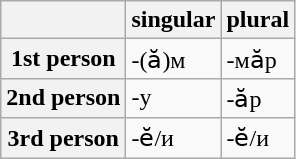<table class="wikitable">
<tr>
<th></th>
<th>singular</th>
<th>plural</th>
</tr>
<tr>
<th>1st person</th>
<td>-(ӑ)м</td>
<td>-мӑр</td>
</tr>
<tr>
<th>2nd person</th>
<td>-у</td>
<td>-ӑр</td>
</tr>
<tr>
<th>3rd person</th>
<td>-ӗ/и</td>
<td>-ӗ/и</td>
</tr>
</table>
